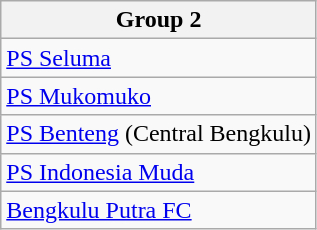<table class="wikitable">
<tr>
<th><strong>Group 2</strong></th>
</tr>
<tr>
<td><a href='#'>PS Seluma</a></td>
</tr>
<tr>
<td><a href='#'>PS Mukomuko</a></td>
</tr>
<tr>
<td><a href='#'>PS Benteng</a> (Central Bengkulu)</td>
</tr>
<tr>
<td><a href='#'>PS Indonesia Muda</a></td>
</tr>
<tr>
<td><a href='#'>Bengkulu Putra FC</a></td>
</tr>
</table>
